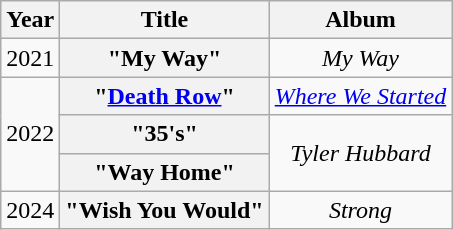<table class="wikitable plainrowheaders" style="text-align:center;">
<tr>
<th scope="col">Year</th>
<th scope="col">Title</th>
<th scope="col">Album</th>
</tr>
<tr>
<td>2021</td>
<th scope="row">"My Way"<br></th>
<td><em>My Way</em></td>
</tr>
<tr>
<td rowspan="3">2022</td>
<th scope="row">"<a href='#'>Death Row</a>"<br></th>
<td><em><a href='#'>Where We Started</a></em></td>
</tr>
<tr>
<th scope="row">"35's"</th>
<td rowspan="2"><em>Tyler Hubbard</em></td>
</tr>
<tr>
<th scope="row">"Way Home"</th>
</tr>
<tr>
<td>2024</td>
<th scope="row">"Wish You Would"</th>
<td><em>Strong</em></td>
</tr>
</table>
